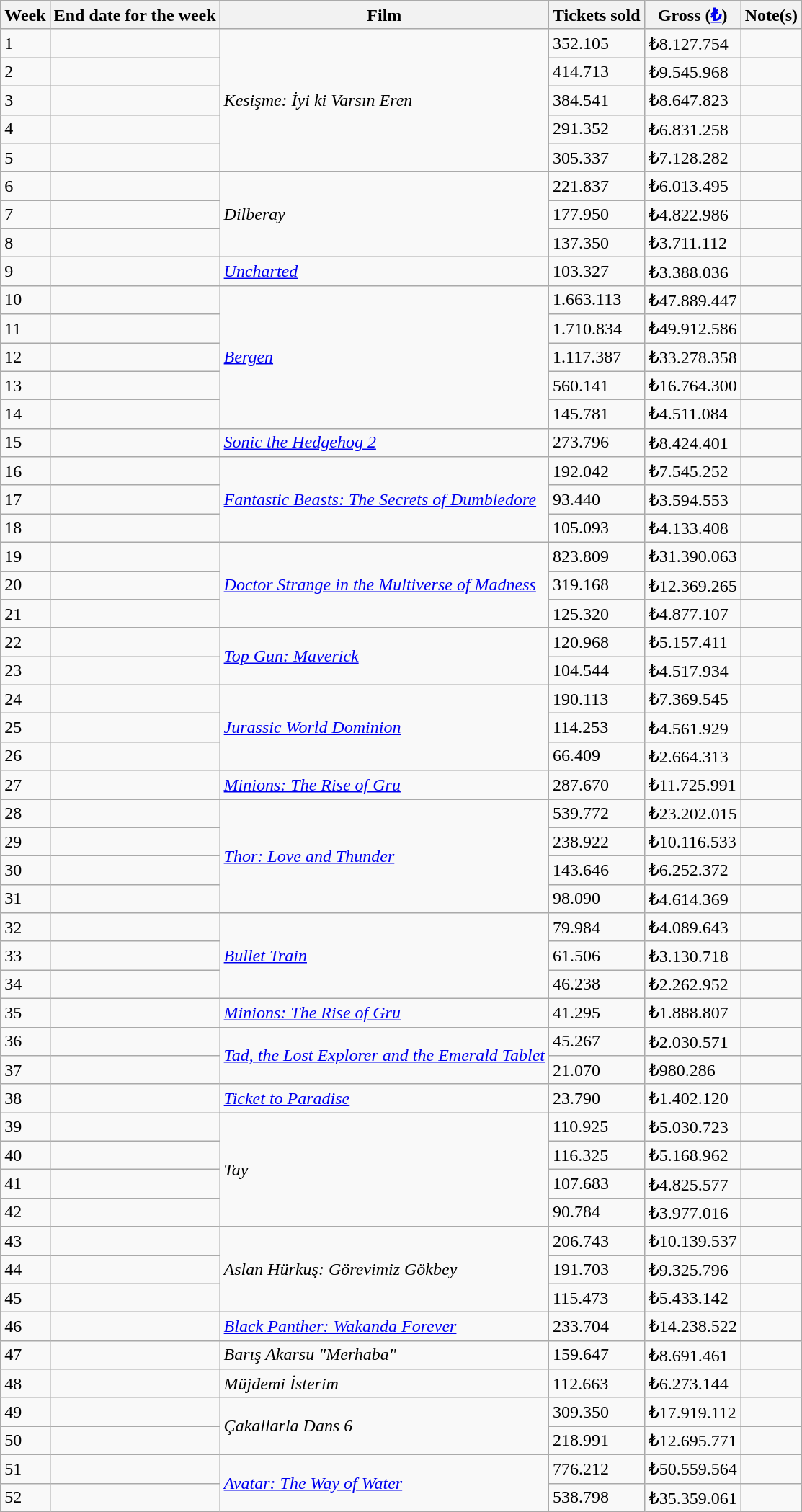<table class="wikitable sortable">
<tr>
<th>Week</th>
<th>End date for the week</th>
<th>Film</th>
<th>Tickets sold</th>
<th>Gross (<a href='#'>₺</a>)</th>
<th>Note(s)</th>
</tr>
<tr>
<td>1</td>
<td></td>
<td rowspan="5"><em> Kesişme: İyi ki Varsın Eren</em></td>
<td>352.105</td>
<td>₺8.127.754</td>
<td></td>
</tr>
<tr>
<td>2</td>
<td></td>
<td>414.713</td>
<td>₺9.545.968</td>
<td></td>
</tr>
<tr>
<td>3</td>
<td></td>
<td>384.541</td>
<td>₺8.647.823</td>
<td></td>
</tr>
<tr>
<td>4</td>
<td></td>
<td>291.352</td>
<td>₺6.831.258</td>
<td></td>
</tr>
<tr>
<td>5</td>
<td></td>
<td>305.337</td>
<td>₺7.128.282</td>
<td></td>
</tr>
<tr>
<td>6</td>
<td></td>
<td rowspan="3"><em>Dilberay</em></td>
<td>221.837</td>
<td>₺6.013.495</td>
<td></td>
</tr>
<tr>
<td>7</td>
<td></td>
<td>177.950</td>
<td>₺4.822.986</td>
<td></td>
</tr>
<tr>
<td>8</td>
<td></td>
<td>137.350</td>
<td>₺3.711.112</td>
<td></td>
</tr>
<tr>
<td>9</td>
<td></td>
<td rowspan="1"><em><a href='#'>Uncharted</a></em></td>
<td>103.327</td>
<td>₺3.388.036</td>
<td></td>
</tr>
<tr>
<td>10</td>
<td></td>
<td rowspan="5"><em><a href='#'>Bergen</a></em></td>
<td>1.663.113</td>
<td>₺47.889.447</td>
<td></td>
</tr>
<tr>
<td>11</td>
<td></td>
<td>1.710.834</td>
<td>₺49.912.586</td>
<td></td>
</tr>
<tr>
<td>12</td>
<td></td>
<td>1.117.387</td>
<td>₺33.278.358</td>
<td></td>
</tr>
<tr>
<td>13</td>
<td></td>
<td>560.141</td>
<td>₺16.764.300</td>
<td></td>
</tr>
<tr>
<td>14</td>
<td></td>
<td>145.781</td>
<td>₺4.511.084</td>
<td></td>
</tr>
<tr>
<td>15</td>
<td></td>
<td rowspan="1"><em><a href='#'>Sonic the Hedgehog 2</a></em></td>
<td>273.796</td>
<td>₺8.424.401</td>
<td></td>
</tr>
<tr>
<td>16</td>
<td></td>
<td rowspan="3"><em><a href='#'>Fantastic Beasts: The Secrets of Dumbledore</a></em></td>
<td>192.042</td>
<td>₺7.545.252</td>
<td></td>
</tr>
<tr>
<td>17</td>
<td></td>
<td>93.440</td>
<td>₺3.594.553</td>
<td></td>
</tr>
<tr>
<td>18</td>
<td></td>
<td>105.093</td>
<td>₺4.133.408</td>
<td></td>
</tr>
<tr>
<td>19</td>
<td></td>
<td rowspan="3"><em><a href='#'>Doctor Strange in the Multiverse of Madness</a></em></td>
<td>823.809</td>
<td>₺31.390.063</td>
<td></td>
</tr>
<tr>
<td>20</td>
<td></td>
<td>319.168</td>
<td>₺12.369.265</td>
<td></td>
</tr>
<tr>
<td>21</td>
<td></td>
<td>125.320</td>
<td>₺4.877.107</td>
<td></td>
</tr>
<tr>
<td>22</td>
<td></td>
<td rowspan="2"><em><a href='#'>Top Gun: Maverick</a></em></td>
<td>120.968</td>
<td>₺5.157.411</td>
<td></td>
</tr>
<tr>
<td>23</td>
<td></td>
<td>104.544</td>
<td>₺4.517.934</td>
<td></td>
</tr>
<tr>
<td>24</td>
<td></td>
<td rowspan="3"><em><a href='#'>Jurassic World Dominion</a></em></td>
<td>190.113</td>
<td>₺7.369.545</td>
<td></td>
</tr>
<tr>
<td>25</td>
<td></td>
<td>114.253</td>
<td>₺4.561.929</td>
<td></td>
</tr>
<tr>
<td>26</td>
<td></td>
<td>66.409</td>
<td>₺2.664.313</td>
<td></td>
</tr>
<tr>
<td>27</td>
<td></td>
<td><em><a href='#'>Minions: The Rise of Gru</a></em></td>
<td>287.670</td>
<td>₺11.725.991</td>
<td></td>
</tr>
<tr>
<td>28</td>
<td></td>
<td rowspan="4"><em><a href='#'>Thor: Love and Thunder</a></em></td>
<td>539.772</td>
<td>₺23.202.015</td>
<td></td>
</tr>
<tr>
<td>29</td>
<td></td>
<td>238.922</td>
<td>₺10.116.533</td>
<td></td>
</tr>
<tr>
<td>30</td>
<td></td>
<td>143.646</td>
<td>₺6.252.372</td>
<td></td>
</tr>
<tr>
<td>31</td>
<td></td>
<td>98.090</td>
<td>₺4.614.369</td>
<td></td>
</tr>
<tr>
<td>32</td>
<td></td>
<td rowspan="3"><em><a href='#'>Bullet Train</a></em></td>
<td>79.984</td>
<td>₺4.089.643</td>
<td></td>
</tr>
<tr>
<td>33</td>
<td></td>
<td>61.506</td>
<td>₺3.130.718</td>
<td></td>
</tr>
<tr>
<td>34</td>
<td></td>
<td>46.238</td>
<td>₺2.262.952</td>
<td></td>
</tr>
<tr>
<td>35</td>
<td></td>
<td><em><a href='#'>Minions: The Rise of Gru</a></em></td>
<td>41.295</td>
<td>₺1.888.807</td>
<td></td>
</tr>
<tr>
<td>36</td>
<td></td>
<td rowspan="2"><em><a href='#'>Tad, the Lost Explorer and the Emerald Tablet</a></em></td>
<td>45.267</td>
<td>₺2.030.571</td>
<td></td>
</tr>
<tr>
<td>37</td>
<td></td>
<td>21.070</td>
<td>₺980.286</td>
<td></td>
</tr>
<tr>
<td>38</td>
<td></td>
<td><em><a href='#'>Ticket to Paradise</a></em></td>
<td>23.790</td>
<td>₺1.402.120</td>
<td></td>
</tr>
<tr>
<td>39</td>
<td></td>
<td rowspan="4"><em>Tay</em></td>
<td>110.925</td>
<td>₺5.030.723</td>
<td></td>
</tr>
<tr>
<td>40</td>
<td></td>
<td>116.325</td>
<td>₺5.168.962</td>
<td></td>
</tr>
<tr>
<td>41</td>
<td></td>
<td>107.683</td>
<td>₺4.825.577</td>
<td></td>
</tr>
<tr>
<td>42</td>
<td></td>
<td>90.784</td>
<td>₺3.977.016</td>
<td></td>
</tr>
<tr>
<td>43</td>
<td></td>
<td rowspan="3"><em>Aslan Hürkuş: Görevimiz Gökbey</em></td>
<td>206.743</td>
<td>₺10.139.537</td>
<td></td>
</tr>
<tr>
<td>44</td>
<td></td>
<td>191.703</td>
<td>₺9.325.796</td>
<td></td>
</tr>
<tr>
<td>45</td>
<td></td>
<td>115.473</td>
<td>₺5.433.142</td>
<td></td>
</tr>
<tr>
<td>46</td>
<td></td>
<td><em><a href='#'>Black Panther: Wakanda Forever</a></em></td>
<td>233.704</td>
<td>₺14.238.522</td>
<td></td>
</tr>
<tr>
<td>47</td>
<td></td>
<td><em>Barış Akarsu "Merhaba"</em></td>
<td>159.647</td>
<td>₺8.691.461</td>
<td></td>
</tr>
<tr>
<td>48</td>
<td></td>
<td><em>Müjdemi İsterim</em></td>
<td>112.663</td>
<td>₺6.273.144</td>
<td></td>
</tr>
<tr>
<td>49</td>
<td></td>
<td rowspan="2"><em>Çakallarla Dans 6</em></td>
<td>309.350</td>
<td>₺17.919.112</td>
<td></td>
</tr>
<tr>
<td>50</td>
<td></td>
<td>218.991</td>
<td>₺12.695.771</td>
<td></td>
</tr>
<tr>
<td>51</td>
<td></td>
<td rowspan="2"><em><a href='#'>Avatar: The Way of Water</a></em></td>
<td>776.212</td>
<td>₺50.559.564</td>
<td></td>
</tr>
<tr>
<td>52</td>
<td></td>
<td>538.798</td>
<td>₺35.359.061</td>
<td></td>
</tr>
</table>
